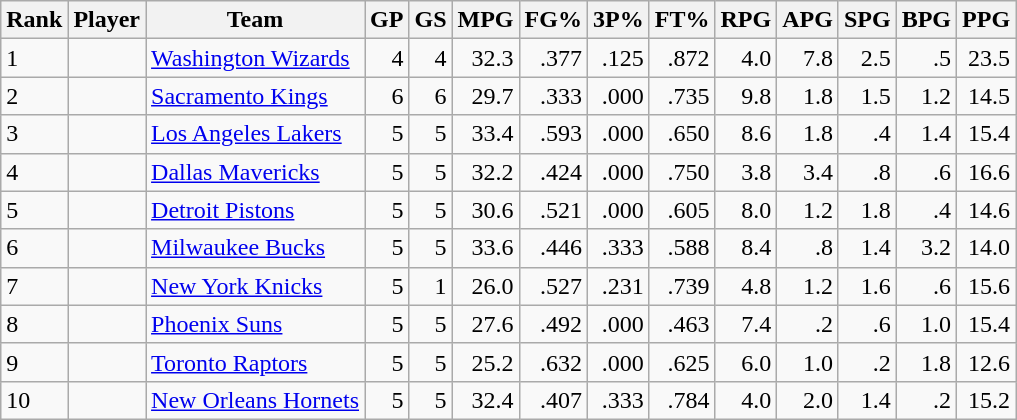<table class="wikitable sortable">
<tr GP↓ 	GS↓ 	MPG↓ 	FG%↓ 	3P%↓ 	FT%↓ 	RPG↓ 	APG↓ 	SPG↓ 	BPG↓ 	PPG>
<th>Rank</th>
<th>Player</th>
<th>Team</th>
<th>GP</th>
<th>GS</th>
<th>MPG</th>
<th>FG%</th>
<th>3P%</th>
<th>FT%</th>
<th>RPG</th>
<th>APG</th>
<th>SPG</th>
<th>BPG</th>
<th>PPG</th>
</tr>
<tr align="right" |>
<td align="left">1</td>
<td align="left"></td>
<td align="left"><a href='#'>Washington Wizards</a></td>
<td>4</td>
<td>4</td>
<td>32.3</td>
<td>.377</td>
<td>.125</td>
<td>.872</td>
<td>4.0</td>
<td>7.8</td>
<td>2.5</td>
<td>.5</td>
<td>23.5</td>
</tr>
<tr align="right" |>
<td align="left">2</td>
<td align="left"></td>
<td align="left"><a href='#'>Sacramento Kings</a></td>
<td>6</td>
<td>6</td>
<td>29.7</td>
<td>.333</td>
<td>.000</td>
<td>.735</td>
<td>9.8</td>
<td>1.8</td>
<td>1.5</td>
<td>1.2</td>
<td>14.5</td>
</tr>
<tr align="right" |>
<td align="left">3</td>
<td align="left"></td>
<td align="left"><a href='#'>Los Angeles Lakers</a></td>
<td>5</td>
<td>5</td>
<td>33.4</td>
<td>.593</td>
<td>.000</td>
<td>.650</td>
<td>8.6</td>
<td>1.8</td>
<td>.4</td>
<td>1.4</td>
<td>15.4</td>
</tr>
<tr align="right" |>
<td align="left">4</td>
<td align="left"></td>
<td align="left"><a href='#'>Dallas Mavericks</a></td>
<td>5</td>
<td>5</td>
<td>32.2</td>
<td>.424</td>
<td>.000</td>
<td>.750</td>
<td>3.8</td>
<td>3.4</td>
<td>.8</td>
<td>.6</td>
<td>16.6</td>
</tr>
<tr align="right" |>
<td align="left">5</td>
<td align="left"></td>
<td align="left"><a href='#'>Detroit Pistons</a></td>
<td>5</td>
<td>5</td>
<td>30.6</td>
<td>.521</td>
<td>.000</td>
<td>.605</td>
<td>8.0</td>
<td>1.2</td>
<td>1.8</td>
<td>.4</td>
<td>14.6</td>
</tr>
<tr align="right" |>
<td align="left">6</td>
<td align="left"></td>
<td align="left"><a href='#'>Milwaukee Bucks</a></td>
<td>5</td>
<td>5</td>
<td>33.6</td>
<td>.446</td>
<td>.333</td>
<td>.588</td>
<td>8.4</td>
<td>.8</td>
<td>1.4</td>
<td>3.2</td>
<td>14.0</td>
</tr>
<tr align="right" |>
<td align="left">7</td>
<td align="left"></td>
<td align="left"><a href='#'>New York Knicks</a></td>
<td>5</td>
<td>1</td>
<td>26.0</td>
<td>.527</td>
<td>.231</td>
<td>.739</td>
<td>4.8</td>
<td>1.2</td>
<td>1.6</td>
<td>.6</td>
<td>15.6</td>
</tr>
<tr align="right" |>
<td align="left">8</td>
<td align="left"></td>
<td align="left"><a href='#'>Phoenix Suns</a></td>
<td>5</td>
<td>5</td>
<td>27.6</td>
<td>.492</td>
<td>.000</td>
<td>.463</td>
<td>7.4</td>
<td>.2</td>
<td>.6</td>
<td>1.0</td>
<td>15.4</td>
</tr>
<tr align="right" |>
<td align="left">9</td>
<td align="left"></td>
<td align="left"><a href='#'>Toronto Raptors</a></td>
<td>5</td>
<td>5</td>
<td>25.2</td>
<td>.632</td>
<td>.000</td>
<td>.625</td>
<td>6.0</td>
<td>1.0</td>
<td>.2</td>
<td>1.8</td>
<td>12.6</td>
</tr>
<tr align="right" |>
<td align="left">10</td>
<td align="left"></td>
<td align="left"><a href='#'>New Orleans Hornets</a></td>
<td>5</td>
<td>5</td>
<td>32.4</td>
<td>.407</td>
<td>.333</td>
<td>.784</td>
<td>4.0</td>
<td>2.0</td>
<td>1.4</td>
<td>.2</td>
<td>15.2</td>
</tr>
</table>
